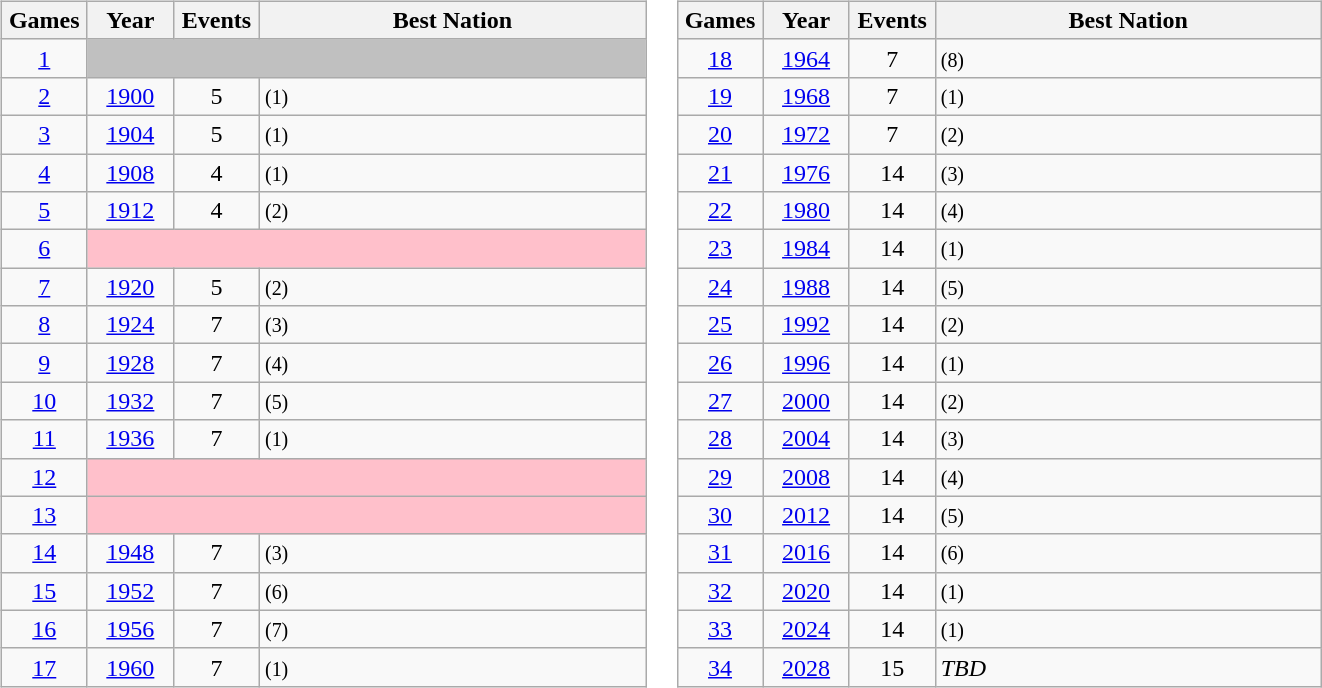<table>
<tr>
<td><br><table class=wikitable>
<tr>
<th width=50>Games</th>
<th width=50>Year</th>
<th width=50>Events</th>
<th width=250>Best Nation</th>
</tr>
<tr>
<td align=center><a href='#'>1</a></td>
<td colspan=4 bgcolor=silver></td>
</tr>
<tr>
<td align=center><a href='#'>2</a></td>
<td align=center><a href='#'>1900</a></td>
<td align=center>5</td>
<td> <small>(1)</small></td>
</tr>
<tr>
<td align=center><a href='#'>3</a></td>
<td align=center><a href='#'>1904</a></td>
<td align=center>5</td>
<td> <small>(1)</small></td>
</tr>
<tr>
<td align=center><a href='#'>4</a></td>
<td align=center><a href='#'>1908</a></td>
<td align=center>4</td>
<td> <small>(1)</small></td>
</tr>
<tr>
<td align=center><a href='#'>5</a></td>
<td align=center><a href='#'>1912</a></td>
<td align=center>4</td>
<td> <small>(2)</small></td>
</tr>
<tr>
<td align=center><a href='#'>6</a></td>
<td colspan=4 bgcolor=pink></td>
</tr>
<tr>
<td align=center><a href='#'>7</a></td>
<td align=center><a href='#'>1920</a></td>
<td align=center>5</td>
<td> <small>(2)</small></td>
</tr>
<tr>
<td align=center><a href='#'>8</a></td>
<td align=center><a href='#'>1924</a></td>
<td align=center>7</td>
<td> <small>(3)</small></td>
</tr>
<tr>
<td align=center><a href='#'>9</a></td>
<td align=center><a href='#'>1928</a></td>
<td align=center>7</td>
<td> <small>(4)</small></td>
</tr>
<tr>
<td align=center><a href='#'>10</a></td>
<td align=center><a href='#'>1932</a></td>
<td align=center>7</td>
<td> <small>(5)</small></td>
</tr>
<tr>
<td align=center><a href='#'>11</a></td>
<td align=center><a href='#'>1936</a></td>
<td align=center>7</td>
<td> <small>(1)</small></td>
</tr>
<tr>
<td align=center><a href='#'>12</a></td>
<td colspan=4 bgcolor=pink></td>
</tr>
<tr>
<td align=center><a href='#'>13</a></td>
<td colspan=4 bgcolor=pink></td>
</tr>
<tr>
<td align=center><a href='#'>14</a></td>
<td align=center><a href='#'>1948</a></td>
<td align=center>7</td>
<td> <small>(3)</small></td>
</tr>
<tr>
<td align=center><a href='#'>15</a></td>
<td align=center><a href='#'>1952</a></td>
<td align=center>7</td>
<td> <small>(6)</small></td>
</tr>
<tr>
<td align=center><a href='#'>16</a></td>
<td align=center><a href='#'>1956</a></td>
<td align=center>7</td>
<td> <small>(7)</small></td>
</tr>
<tr>
<td align=center><a href='#'>17</a></td>
<td align=center><a href='#'>1960</a></td>
<td align=center>7</td>
<td> <small>(1)</small></td>
</tr>
</table>
</td>
<td valign=top><br><table class=wikitable>
<tr>
<th width=50>Games</th>
<th width=50>Year</th>
<th width=50>Events</th>
<th width=250>Best Nation</th>
</tr>
<tr>
<td align=center><a href='#'>18</a></td>
<td align=center><a href='#'>1964</a></td>
<td align=center>7</td>
<td> <small>(8)</small></td>
</tr>
<tr>
<td align=center><a href='#'>19</a></td>
<td align=center><a href='#'>1968</a></td>
<td align=center>7</td>
<td> <small>(1)</small></td>
</tr>
<tr>
<td align=center><a href='#'>20</a></td>
<td align=center><a href='#'>1972</a></td>
<td align=center>7</td>
<td> <small>(2)</small></td>
</tr>
<tr>
<td align=center><a href='#'>21</a></td>
<td align=center><a href='#'>1976</a></td>
<td align=center>14</td>
<td> <small>(3)</small></td>
</tr>
<tr>
<td align=center><a href='#'>22</a></td>
<td align=center><a href='#'>1980</a></td>
<td align=center>14</td>
<td> <small>(4)</small></td>
</tr>
<tr>
<td align=center><a href='#'>23</a></td>
<td align=center><a href='#'>1984</a></td>
<td align=center>14</td>
<td> <small>(1)</small></td>
</tr>
<tr>
<td align=center><a href='#'>24</a></td>
<td align=center><a href='#'>1988</a></td>
<td align=center>14</td>
<td> <small>(5)</small></td>
</tr>
<tr>
<td align=center><a href='#'>25</a></td>
<td align=center><a href='#'>1992</a></td>
<td align=center>14</td>
<td> <small>(2)</small></td>
</tr>
<tr>
<td align=center><a href='#'>26</a></td>
<td align=center><a href='#'>1996</a></td>
<td align=center>14</td>
<td> <small>(1)</small></td>
</tr>
<tr>
<td align=center><a href='#'>27</a></td>
<td align=center><a href='#'>2000</a></td>
<td align=center>14</td>
<td> <small>(2)</small></td>
</tr>
<tr>
<td align=center><a href='#'>28</a></td>
<td align=center><a href='#'>2004</a></td>
<td align=center>14</td>
<td> <small>(3)</small></td>
</tr>
<tr>
<td align=center><a href='#'>29</a></td>
<td align=center><a href='#'>2008</a></td>
<td align=center>14</td>
<td> <small>(4)</small></td>
</tr>
<tr>
<td align=center><a href='#'>30</a></td>
<td align=center><a href='#'>2012</a></td>
<td align=center>14</td>
<td> <small>(5)</small></td>
</tr>
<tr>
<td align=center><a href='#'>31</a></td>
<td align=center><a href='#'>2016</a></td>
<td align=center>14</td>
<td> <small>(6)</small></td>
</tr>
<tr>
<td align=center><a href='#'>32</a></td>
<td align=center><a href='#'>2020</a></td>
<td align=center>14</td>
<td> <small>(1)</small></td>
</tr>
<tr>
<td align=center><a href='#'>33</a></td>
<td align=center><a href='#'>2024</a></td>
<td align=center>14</td>
<td> <small>(1)</small></td>
</tr>
<tr>
<td align=center><a href='#'>34</a></td>
<td align=center><a href='#'>2028</a></td>
<td align=center>15</td>
<td><em>TBD</em></td>
</tr>
</table>
</td>
</tr>
</table>
